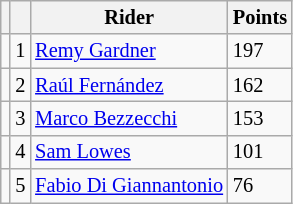<table class="wikitable" style="font-size: 85%;">
<tr>
<th></th>
<th></th>
<th>Rider</th>
<th>Points</th>
</tr>
<tr>
<td></td>
<td align=center>1</td>
<td> <a href='#'>Remy Gardner</a></td>
<td align=left>197</td>
</tr>
<tr>
<td></td>
<td align=center>2</td>
<td> <a href='#'>Raúl Fernández</a></td>
<td align=left>162</td>
</tr>
<tr>
<td></td>
<td align=center>3</td>
<td> <a href='#'>Marco Bezzecchi</a></td>
<td align=left>153</td>
</tr>
<tr>
<td></td>
<td align=center>4</td>
<td> <a href='#'>Sam Lowes</a></td>
<td align=left>101</td>
</tr>
<tr>
<td></td>
<td align=center>5</td>
<td> <a href='#'>Fabio Di Giannantonio</a></td>
<td align=left>76</td>
</tr>
</table>
